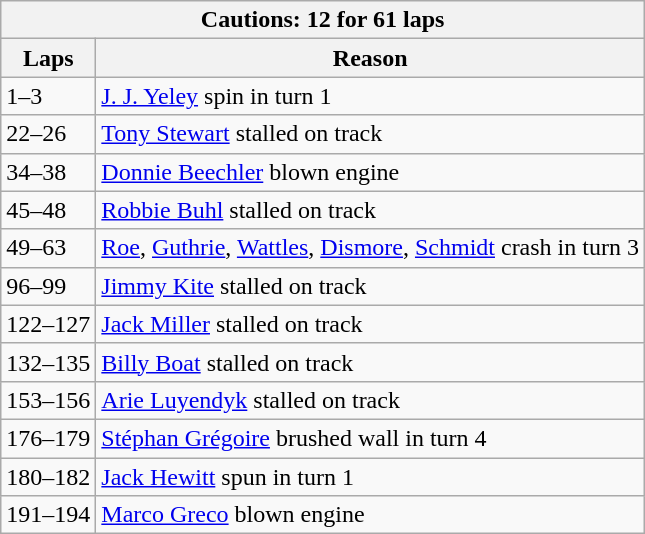<table class="wikitable">
<tr>
<th colspan=2>Cautions: 12 for 61 laps</th>
</tr>
<tr>
<th>Laps</th>
<th>Reason</th>
</tr>
<tr>
<td>1–3</td>
<td><a href='#'>J. J. Yeley</a> spin in turn 1</td>
</tr>
<tr>
<td>22–26</td>
<td><a href='#'>Tony Stewart</a> stalled on track</td>
</tr>
<tr>
<td>34–38</td>
<td><a href='#'>Donnie Beechler</a> blown engine</td>
</tr>
<tr>
<td>45–48</td>
<td><a href='#'>Robbie Buhl</a> stalled on track</td>
</tr>
<tr>
<td>49–63</td>
<td><a href='#'>Roe</a>, <a href='#'>Guthrie</a>, <a href='#'>Wattles</a>, <a href='#'>Dismore</a>, <a href='#'>Schmidt</a> crash in turn 3</td>
</tr>
<tr>
<td>96–99</td>
<td><a href='#'>Jimmy Kite</a> stalled on track</td>
</tr>
<tr>
<td>122–127</td>
<td><a href='#'>Jack Miller</a> stalled on track</td>
</tr>
<tr>
<td>132–135</td>
<td><a href='#'>Billy Boat</a> stalled on track</td>
</tr>
<tr>
<td>153–156</td>
<td><a href='#'>Arie Luyendyk</a> stalled on track</td>
</tr>
<tr>
<td>176–179</td>
<td><a href='#'>Stéphan Grégoire</a> brushed wall in turn 4</td>
</tr>
<tr>
<td>180–182</td>
<td><a href='#'>Jack Hewitt</a> spun in turn 1</td>
</tr>
<tr>
<td>191–194</td>
<td><a href='#'>Marco Greco</a> blown engine</td>
</tr>
</table>
